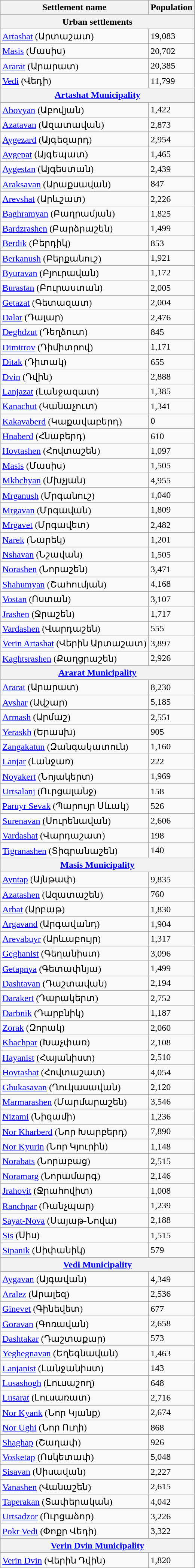<table class="wikitable">
<tr>
<th>Settlement name</th>
<th>Population</th>
</tr>
<tr>
<th colspan="2">Urban settlements</th>
</tr>
<tr>
<td><a href='#'>Artashat</a> (Արտաշատ)</td>
<td>19,083</td>
</tr>
<tr>
<td><a href='#'>Masis</a> (Մասիս)</td>
<td>20,702</td>
</tr>
<tr>
<td><a href='#'>Ararat</a> (Արարատ)</td>
<td>20,385</td>
</tr>
<tr>
<td><a href='#'>Vedi</a> (Վեդի)</td>
<td>11,799</td>
</tr>
<tr>
<th colspan="2"><a href='#'>Artashat Municipality</a></th>
</tr>
<tr>
<td><a href='#'>Abovyan</a> (Աբովյան)</td>
<td>1,422</td>
</tr>
<tr>
<td><a href='#'>Azatavan</a> (Ազատավան)</td>
<td>2,873</td>
</tr>
<tr>
<td><a href='#'>Aygezard</a> (Այգեզարդ)</td>
<td>2,954</td>
</tr>
<tr>
<td><a href='#'>Aygepat</a> (Այգեպատ)</td>
<td>1,465</td>
</tr>
<tr>
<td><a href='#'>Aygestan</a> (Այգեստան)</td>
<td>2,439</td>
</tr>
<tr>
<td><a href='#'>Araksavan</a> (Արաքսավան)</td>
<td>847</td>
</tr>
<tr>
<td><a href='#'>Arevshat</a> (Արևշատ)</td>
<td>2,226</td>
</tr>
<tr>
<td><a href='#'>Baghramyan</a> (Բաղրամյան)</td>
<td>1,825</td>
</tr>
<tr>
<td><a href='#'>Bardzrashen</a> (Բարձրաշեն)</td>
<td>1,499</td>
</tr>
<tr>
<td><a href='#'>Berdik</a> (Բերդիկ)</td>
<td>853</td>
</tr>
<tr>
<td><a href='#'>Berkanush</a> (Բերքանուշ)</td>
<td>1,921</td>
</tr>
<tr>
<td><a href='#'>Byuravan</a> (Բյուրավան)</td>
<td>1,172</td>
</tr>
<tr>
<td><a href='#'>Burastan</a> (Բուրաստան)</td>
<td>2,005</td>
</tr>
<tr>
<td><a href='#'>Getazat</a> (Գետազատ)</td>
<td>2,004</td>
</tr>
<tr>
<td><a href='#'>Dalar</a> (Դալար)</td>
<td>2,476</td>
</tr>
<tr>
<td><a href='#'>Deghdzut</a> (Դեղձուտ)</td>
<td>845</td>
</tr>
<tr>
<td><a href='#'>Dimitrov</a> (Դիմիտրով)</td>
<td>1,171</td>
</tr>
<tr>
<td><a href='#'>Ditak</a> (Դիտակ)</td>
<td>655</td>
</tr>
<tr>
<td><a href='#'>Dvin</a> (Դվին)</td>
<td>2,888</td>
</tr>
<tr>
<td><a href='#'>Lanjazat</a> (Լանջազատ)</td>
<td>1,385</td>
</tr>
<tr>
<td><a href='#'>Kanachut</a> (Կանաչուտ)</td>
<td>1,341</td>
</tr>
<tr>
<td><a href='#'>Kakavaberd</a> (Կաքավաբերդ)</td>
<td>0</td>
</tr>
<tr>
<td><a href='#'>Hnaberd</a> (Հնաբերդ)</td>
<td>610</td>
</tr>
<tr>
<td><a href='#'>Hovtashen</a> (Հովտաշեն)</td>
<td>1,097</td>
</tr>
<tr>
<td><a href='#'>Masis</a> (Մասիս)</td>
<td>1,505</td>
</tr>
<tr>
<td><a href='#'>Mkhchyan</a> (Մխչյան)</td>
<td>4,955</td>
</tr>
<tr>
<td><a href='#'>Mrganush</a> (Մրգանուշ)</td>
<td>1,040</td>
</tr>
<tr>
<td><a href='#'>Mrgavan</a> (Մրգավան)</td>
<td>1,809</td>
</tr>
<tr>
<td><a href='#'>Mrgavet</a> (Մրգավետ)</td>
<td>2,482</td>
</tr>
<tr>
<td><a href='#'>Narek</a> (Նարեկ)</td>
<td>1,201</td>
</tr>
<tr>
<td><a href='#'>Nshavan</a> (Նշավան)</td>
<td>1,505</td>
</tr>
<tr>
<td><a href='#'>Norashen</a> (Նորաշեն)</td>
<td>3,471</td>
</tr>
<tr>
<td><a href='#'>Shahumyan</a> (Շահումյան)</td>
<td>4,168</td>
</tr>
<tr>
<td><a href='#'>Vostan</a> (Ոստան)</td>
<td>3,107</td>
</tr>
<tr>
<td><a href='#'>Jrashen</a> (Ջրաշեն)</td>
<td>1,717</td>
</tr>
<tr>
<td><a href='#'>Vardashen</a> (Վարդաշեն)</td>
<td>555</td>
</tr>
<tr>
<td><a href='#'>Verin Artashat</a> (Վերին Արտաշատ)</td>
<td>3,897</td>
</tr>
<tr>
<td><a href='#'>Kaghtsrashen</a> (Քաղցրաշեն)</td>
<td>2,926</td>
</tr>
<tr>
<th colspan="2"><a href='#'>Ararat Municipality</a></th>
</tr>
<tr>
<td><a href='#'>Ararat</a> (Արարատ)</td>
<td>8,230</td>
</tr>
<tr>
<td><a href='#'>Avshar</a> (Ավշար)</td>
<td>5,185</td>
</tr>
<tr>
<td><a href='#'>Armash</a> (Արմաշ)</td>
<td>2,551</td>
</tr>
<tr>
<td><a href='#'>Yeraskh</a> (Երասխ)</td>
<td>905</td>
</tr>
<tr>
<td><a href='#'>Zangakatun</a> (Զանգակատուն)</td>
<td>1,160</td>
</tr>
<tr>
<td><a href='#'>Lanjar</a> (Լանջառ)</td>
<td>222</td>
</tr>
<tr>
<td><a href='#'>Noyakert</a> (Նոյակերտ)</td>
<td>1,969</td>
</tr>
<tr>
<td><a href='#'>Urtsalanj</a> (Ուրցալանջ)</td>
<td>158</td>
</tr>
<tr>
<td><a href='#'>Paruyr Sevak</a> (Պարույր Սևակ)</td>
<td>526</td>
</tr>
<tr>
<td><a href='#'>Surenavan</a> (Սուրենավան)</td>
<td>2,606</td>
</tr>
<tr>
<td><a href='#'>Vardashat</a> (Վարդաշատ)</td>
<td>198</td>
</tr>
<tr>
<td><a href='#'>Tigranashen</a> (Տիգրանաշեն)</td>
<td>140</td>
</tr>
<tr>
<th colspan="2"><a href='#'>Masis Municipality</a></th>
</tr>
<tr>
<td><a href='#'>Ayntap</a> (Այնթափ)</td>
<td>9,835</td>
</tr>
<tr>
<td><a href='#'>Azatashen</a> (Ազատաշեն)</td>
<td>760</td>
</tr>
<tr>
<td><a href='#'>Arbat</a> (Արբաթ)</td>
<td>1,830</td>
</tr>
<tr>
<td><a href='#'>Argavand</a> (Արգավանդ)</td>
<td>1,904</td>
</tr>
<tr>
<td><a href='#'>Arevabuyr</a> (Արևաբույր)</td>
<td>1,317</td>
</tr>
<tr>
<td><a href='#'>Geghanist</a> (Գեղանիստ)</td>
<td>3,096</td>
</tr>
<tr>
<td><a href='#'>Getapnya</a> (Գետափնյա)</td>
<td>1,499</td>
</tr>
<tr>
<td><a href='#'>Dashtavan</a> (Դաշտավան)</td>
<td>2,194</td>
</tr>
<tr>
<td><a href='#'>Darakert</a> (Դարակերտ)</td>
<td>2,752</td>
</tr>
<tr>
<td><a href='#'>Darbnik</a> (Դարբնիկ)</td>
<td>1,187</td>
</tr>
<tr>
<td><a href='#'>Zorak</a> (Զորակ)</td>
<td>2,060</td>
</tr>
<tr>
<td><a href='#'>Khachpar</a> (Խաչփառ)</td>
<td>2,108</td>
</tr>
<tr>
<td><a href='#'>Hayanist</a> (Հայանիստ)</td>
<td>2,510</td>
</tr>
<tr>
<td><a href='#'>Hovtashat</a> (Հովտաշատ)</td>
<td>4,054</td>
</tr>
<tr>
<td><a href='#'>Ghukasavan</a> (Ղուկասավան)</td>
<td>2,120</td>
</tr>
<tr>
<td><a href='#'>Marmarashen</a> (Մարմարաշեն)</td>
<td>3,546</td>
</tr>
<tr>
<td><a href='#'>Nizami</a> (Նիզամի)</td>
<td>1,236</td>
</tr>
<tr>
<td><a href='#'>Nor Kharberd</a> (Նոր Խարբերդ)</td>
<td>7,890</td>
</tr>
<tr>
<td><a href='#'>Nor Kyurin</a> (Նոր Կյուրին)</td>
<td>1,148</td>
</tr>
<tr>
<td><a href='#'>Norabats</a> (Նորաբաց)</td>
<td>2,515</td>
</tr>
<tr>
<td><a href='#'>Noramarg</a> (Նորամարգ)</td>
<td>2,146</td>
</tr>
<tr>
<td><a href='#'>Jrahovit</a> (Ջրահովիտ)</td>
<td>1,008</td>
</tr>
<tr>
<td><a href='#'>Ranchpar</a> (Ռանչպար)</td>
<td>1,239</td>
</tr>
<tr>
<td><a href='#'>Sayat-Nova</a> (Սայաթ-Նովա)</td>
<td>2,188</td>
</tr>
<tr>
<td><a href='#'>Sis</a> (Սիս)</td>
<td>1,515</td>
</tr>
<tr>
<td><a href='#'>Sipanik</a> (Սիփանիկ)</td>
<td>579</td>
</tr>
<tr>
<th colspan="2"><a href='#'>Vedi Municipality</a></th>
</tr>
<tr>
<td><a href='#'>Aygavan</a> (Այգավան)</td>
<td>4,349</td>
</tr>
<tr>
<td><a href='#'>Aralez</a> (Արալեզ)</td>
<td>2,536</td>
</tr>
<tr>
<td><a href='#'>Ginevet</a> (Գինեվետ)</td>
<td>677</td>
</tr>
<tr>
<td><a href='#'>Goravan</a> (Գոռավան)</td>
<td>2,658</td>
</tr>
<tr>
<td><a href='#'>Dashtakar</a> (Դաշտաքար)</td>
<td>573</td>
</tr>
<tr>
<td><a href='#'>Yeghegnavan</a> (Եղեգնավան)</td>
<td>1,463</td>
</tr>
<tr>
<td><a href='#'>Lanjanist</a> (Լանջանիստ)</td>
<td>143</td>
</tr>
<tr>
<td><a href='#'>Lusashogh</a> (Լուսաշող)</td>
<td>648</td>
</tr>
<tr>
<td><a href='#'>Lusarat</a> (Լուսառատ)</td>
<td>2,716</td>
</tr>
<tr>
<td><a href='#'>Nor Kyank</a> (Նոր Կյանք)</td>
<td>2,674</td>
</tr>
<tr>
<td><a href='#'>Nor Ughi</a> (Նոր Ուղի)</td>
<td>868</td>
</tr>
<tr>
<td><a href='#'>Shaghap</a> (Շաղափ)</td>
<td>926</td>
</tr>
<tr>
<td><a href='#'>Vosketap</a> (Ոսկետափ)</td>
<td>5,048</td>
</tr>
<tr>
<td><a href='#'>Sisavan</a> (Սիսավան)</td>
<td>2,227</td>
</tr>
<tr>
<td><a href='#'>Vanashen</a> (Վանաշեն)</td>
<td>2,615</td>
</tr>
<tr>
<td><a href='#'>Taperakan</a> (Տափերական)</td>
<td>4,042</td>
</tr>
<tr>
<td><a href='#'>Urtsadzor</a> (Ուրցաձոր)</td>
<td>3,226</td>
</tr>
<tr>
<td><a href='#'>Pokr Vedi</a> (Փոքր Վեդի)</td>
<td>3,322</td>
</tr>
<tr>
<th colspan="2"><a href='#'>Verin Dvin Municipality</a></th>
</tr>
<tr>
<td><a href='#'>Verin Dvin</a> (Վերին Դվին)</td>
<td>1,820</td>
</tr>
</table>
